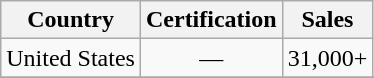<table class="wikitable sortable">
<tr>
<th align="left">Country</th>
<th align="left">Certification</th>
<th align="left">Sales</th>
</tr>
<tr>
<td align="left">United States</td>
<td align="center">—</td>
<td align="center">31,000+</td>
</tr>
<tr>
</tr>
</table>
